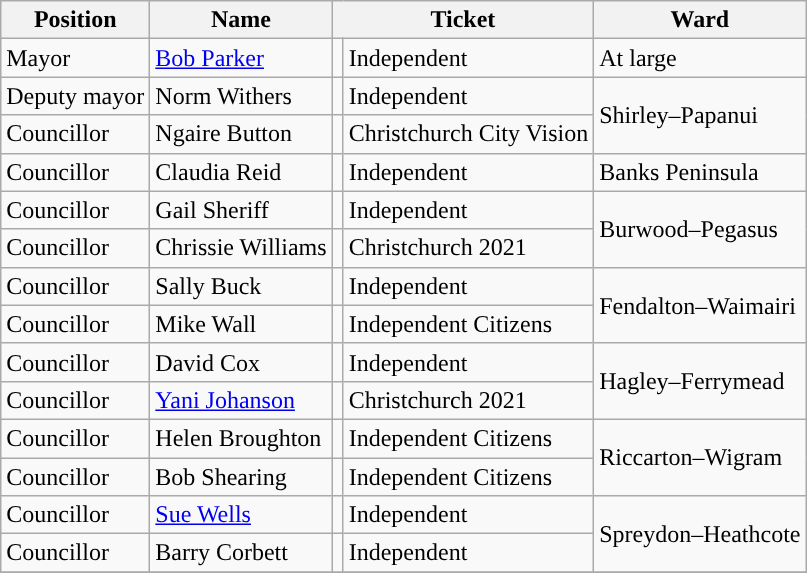<table class="wikitable" border="1">
<tr>
<th>Position</th>
<th>Name</th>
<th Colspan=2>Ticket</th>
<th>Ward</th>
</tr>
<tr>
<td>Mayor</td>
<td><a href='#'>Bob Parker</a></td>
<td></td>
<td>Independent</td>
<td>At large</td>
</tr>
<tr>
<td>Deputy mayor</td>
<td>Norm Withers</td>
<td></td>
<td>Independent</td>
<td rowspan=2>Shirley–Papanui</td>
</tr>
<tr>
<td>Councillor</td>
<td>Ngaire Button</td>
<td></td>
<td>Christchurch City Vision</td>
</tr>
<tr>
<td>Councillor</td>
<td>Claudia Reid</td>
<td></td>
<td>Independent</td>
<td>Banks Peninsula</td>
</tr>
<tr>
<td>Councillor</td>
<td>Gail Sheriff</td>
<td></td>
<td>Independent</td>
<td rowspan=2>Burwood–Pegasus</td>
</tr>
<tr>
<td>Councillor</td>
<td>Chrissie Williams</td>
<td></td>
<td>Christchurch 2021</td>
</tr>
<tr>
<td>Councillor</td>
<td>Sally Buck</td>
<td></td>
<td>Independent</td>
<td rowspan=2>Fendalton–Waimairi</td>
</tr>
<tr>
<td>Councillor</td>
<td>Mike Wall</td>
<td></td>
<td>Independent Citizens</td>
</tr>
<tr>
<td>Councillor</td>
<td>David Cox</td>
<td></td>
<td>Independent</td>
<td rowspan=2>Hagley–Ferrymead</td>
</tr>
<tr>
<td>Councillor</td>
<td><a href='#'>Yani Johanson</a></td>
<td></td>
<td>Christchurch 2021</td>
</tr>
<tr>
<td>Councillor</td>
<td>Helen Broughton</td>
<td></td>
<td>Independent Citizens</td>
<td rowspan=2>Riccarton–Wigram</td>
</tr>
<tr>
<td>Councillor</td>
<td>Bob Shearing</td>
<td></td>
<td>Independent Citizens</td>
</tr>
<tr>
<td>Councillor</td>
<td><a href='#'>Sue Wells</a></td>
<td></td>
<td>Independent</td>
<td rowspan=2>Spreydon–Heathcote</td>
</tr>
<tr>
<td>Councillor</td>
<td>Barry Corbett</td>
<td></td>
<td>Independent</td>
</tr>
<tr>
</tr>
</table>
